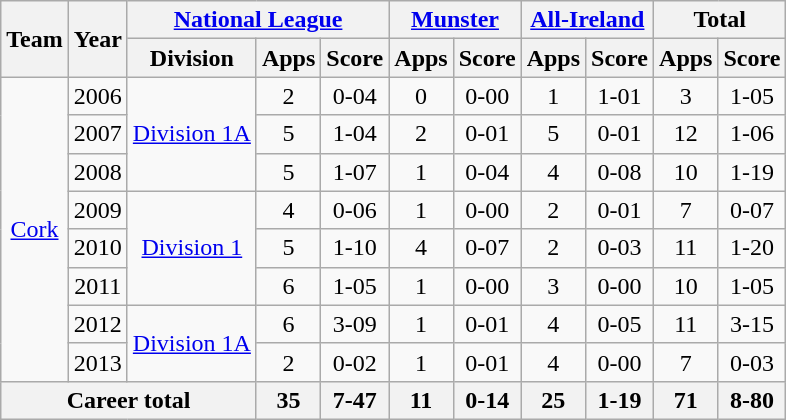<table class="wikitable" style="text-align:center">
<tr>
<th rowspan="2">Team</th>
<th rowspan="2">Year</th>
<th colspan="3"><a href='#'>National League</a></th>
<th colspan="2"><a href='#'>Munster</a></th>
<th colspan="2"><a href='#'>All-Ireland</a></th>
<th colspan="2">Total</th>
</tr>
<tr>
<th>Division</th>
<th>Apps</th>
<th>Score</th>
<th>Apps</th>
<th>Score</th>
<th>Apps</th>
<th>Score</th>
<th>Apps</th>
<th>Score</th>
</tr>
<tr>
<td rowspan="8"><a href='#'>Cork</a></td>
<td>2006</td>
<td rowspan="3"><a href='#'>Division 1A</a></td>
<td>2</td>
<td>0-04</td>
<td>0</td>
<td>0-00</td>
<td>1</td>
<td>1-01</td>
<td>3</td>
<td>1-05</td>
</tr>
<tr>
<td>2007</td>
<td>5</td>
<td>1-04</td>
<td>2</td>
<td>0-01</td>
<td>5</td>
<td>0-01</td>
<td>12</td>
<td>1-06</td>
</tr>
<tr>
<td>2008</td>
<td>5</td>
<td>1-07</td>
<td>1</td>
<td>0-04</td>
<td>4</td>
<td>0-08</td>
<td>10</td>
<td>1-19</td>
</tr>
<tr>
<td>2009</td>
<td rowspan="3"><a href='#'>Division 1</a></td>
<td>4</td>
<td>0-06</td>
<td>1</td>
<td>0-00</td>
<td>2</td>
<td>0-01</td>
<td>7</td>
<td>0-07</td>
</tr>
<tr>
<td>2010</td>
<td>5</td>
<td>1-10</td>
<td>4</td>
<td>0-07</td>
<td>2</td>
<td>0-03</td>
<td>11</td>
<td>1-20</td>
</tr>
<tr>
<td>2011</td>
<td>6</td>
<td>1-05</td>
<td>1</td>
<td>0-00</td>
<td>3</td>
<td>0-00</td>
<td>10</td>
<td>1-05</td>
</tr>
<tr>
<td>2012</td>
<td rowspan="2"><a href='#'>Division 1A</a></td>
<td>6</td>
<td>3-09</td>
<td>1</td>
<td>0-01</td>
<td>4</td>
<td>0-05</td>
<td>11</td>
<td>3-15</td>
</tr>
<tr>
<td>2013</td>
<td>2</td>
<td>0-02</td>
<td>1</td>
<td>0-01</td>
<td>4</td>
<td>0-00</td>
<td>7</td>
<td>0-03</td>
</tr>
<tr>
<th colspan="3">Career total</th>
<th>35</th>
<th>7-47</th>
<th>11</th>
<th>0-14</th>
<th>25</th>
<th>1-19</th>
<th>71</th>
<th>8-80</th>
</tr>
</table>
